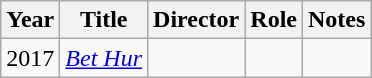<table class="wikitable sortable">
<tr>
<th>Year</th>
<th class="unsortable">Title</th>
<th class="unsortable">Director</th>
<th class="unsortable">Role</th>
<th class="unsortable">Notes</th>
</tr>
<tr>
<td>2017</td>
<td><em><a href='#'>Bet Hur</a></em></td>
<td></td>
<td></td>
<td></td>
</tr>
</table>
